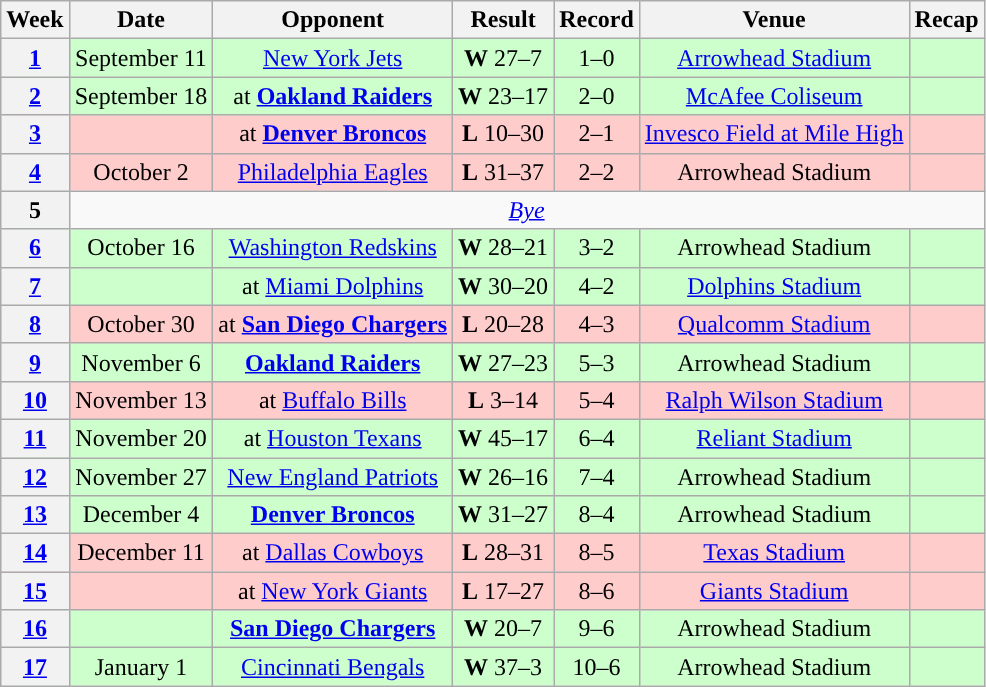<table class="wikitable" style="text-align:center">
<tr>
<th>Week</th>
<th>Date</th>
<th>Opponent</th>
<th>Result</th>
<th>Record</th>
<th>Venue</th>
<th>Recap</th>
</tr>
<tr style="background:#cfc">
<th><a href='#'>1</a></th>
<td>September 11</td>
<td><a href='#'>New York Jets</a></td>
<td><strong>W</strong> 27–7</td>
<td>1–0</td>
<td><a href='#'>Arrowhead Stadium</a></td>
<td></td>
</tr>
<tr style="background:#cfc">
<th><a href='#'>2</a></th>
<td>September 18</td>
<td>at <strong><a href='#'>Oakland Raiders</a></strong></td>
<td><strong>W</strong> 23–17</td>
<td>2–0</td>
<td><a href='#'>McAfee Coliseum</a></td>
<td></td>
</tr>
<tr style="background:#fcc">
<th><a href='#'>3</a></th>
<td></td>
<td>at <strong><a href='#'>Denver Broncos</a></strong></td>
<td><strong>L</strong> 10–30</td>
<td>2–1</td>
<td><a href='#'>Invesco Field at Mile High</a></td>
<td></td>
</tr>
<tr style="background:#fcc">
<th><a href='#'>4</a></th>
<td>October 2</td>
<td><a href='#'>Philadelphia Eagles</a></td>
<td><strong>L</strong> 31–37</td>
<td>2–2</td>
<td>Arrowhead Stadium</td>
<td></td>
</tr>
<tr>
<th>5</th>
<td colspan="6"><em><a href='#'>Bye</a></em></td>
</tr>
<tr style="background:#cfc">
<th><a href='#'>6</a></th>
<td>October 16</td>
<td><a href='#'>Washington Redskins</a></td>
<td><strong>W</strong> 28–21</td>
<td>3–2</td>
<td>Arrowhead Stadium</td>
<td></td>
</tr>
<tr style="background:#cfc">
<th><a href='#'>7</a></th>
<td></td>
<td>at <a href='#'>Miami Dolphins</a></td>
<td><strong>W</strong> 30–20</td>
<td>4–2</td>
<td><a href='#'>Dolphins Stadium</a></td>
<td></td>
</tr>
<tr style="background:#fcc">
<th><a href='#'>8</a></th>
<td>October 30</td>
<td>at <strong><a href='#'>San Diego Chargers</a></strong></td>
<td><strong>L</strong> 20–28</td>
<td>4–3</td>
<td><a href='#'>Qualcomm Stadium</a></td>
<td></td>
</tr>
<tr style="background:#cfc">
<th><a href='#'>9</a></th>
<td>November 6</td>
<td><strong><a href='#'>Oakland Raiders</a></strong></td>
<td><strong>W</strong> 27–23</td>
<td>5–3</td>
<td>Arrowhead Stadium</td>
<td></td>
</tr>
<tr style="background:#fcc">
<th><a href='#'>10</a></th>
<td>November 13</td>
<td>at <a href='#'>Buffalo Bills</a></td>
<td><strong>L</strong> 3–14</td>
<td>5–4</td>
<td><a href='#'>Ralph Wilson Stadium</a></td>
<td></td>
</tr>
<tr style="background:#cfc">
<th><a href='#'>11</a></th>
<td>November 20</td>
<td>at <a href='#'>Houston Texans</a></td>
<td><strong>W</strong> 45–17</td>
<td>6–4</td>
<td><a href='#'>Reliant Stadium</a></td>
<td></td>
</tr>
<tr style="background:#cfc">
<th><a href='#'>12</a></th>
<td>November 27</td>
<td><a href='#'>New England Patriots</a></td>
<td><strong>W</strong> 26–16</td>
<td>7–4</td>
<td>Arrowhead Stadium</td>
<td></td>
</tr>
<tr style="background:#cfc">
<th><a href='#'>13</a></th>
<td>December 4</td>
<td><strong><a href='#'>Denver Broncos</a></strong></td>
<td><strong>W</strong> 31–27</td>
<td>8–4</td>
<td>Arrowhead Stadium</td>
<td></td>
</tr>
<tr style="background:#fcc">
<th><a href='#'>14</a></th>
<td>December 11</td>
<td>at <a href='#'>Dallas Cowboys</a></td>
<td><strong>L</strong> 28–31</td>
<td>8–5</td>
<td><a href='#'>Texas Stadium</a></td>
<td></td>
</tr>
<tr style="background:#fcc">
<th><a href='#'>15</a></th>
<td></td>
<td>at <a href='#'>New York Giants</a></td>
<td><strong>L</strong> 17–27</td>
<td>8–6</td>
<td><a href='#'>Giants Stadium</a></td>
<td></td>
</tr>
<tr style="background:#cfc">
<th><a href='#'>16</a></th>
<td></td>
<td><strong><a href='#'>San Diego Chargers</a></strong></td>
<td><strong>W</strong> 20–7</td>
<td>9–6</td>
<td>Arrowhead Stadium</td>
<td></td>
</tr>
<tr style="background:#cfc">
<th><a href='#'>17</a></th>
<td>January 1</td>
<td><a href='#'>Cincinnati Bengals</a></td>
<td><strong>W</strong> 37–3</td>
<td>10–6</td>
<td>Arrowhead Stadium</td>
<td></td>
</tr>
</table>
